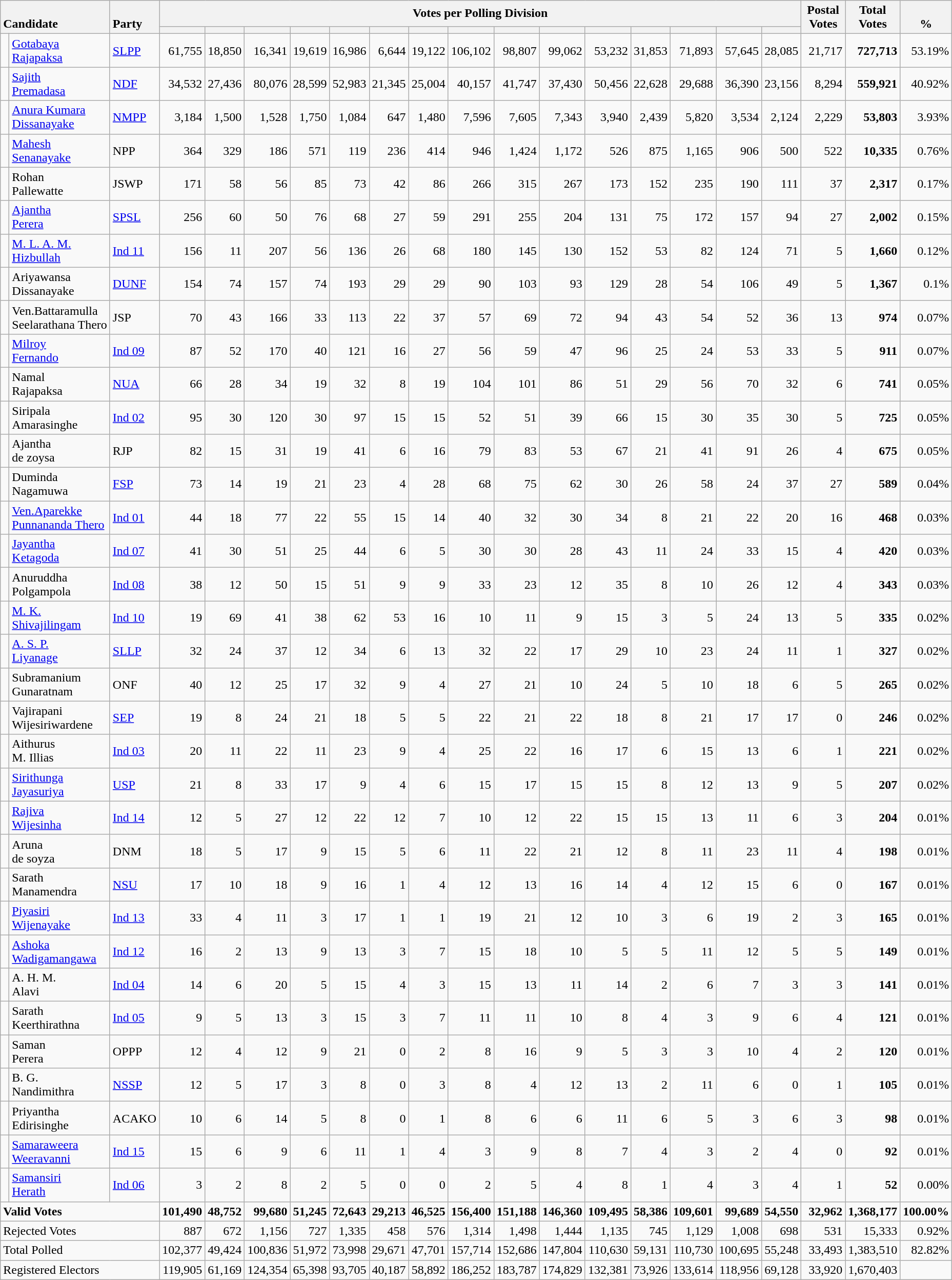<table class="wikitable" style="text-align:right;">
<tr>
<th style="text-align:left; vertical-align:bottom;" rowspan="2" colspan="2">Candidate</th>
<th rowspan="2" style="vertical-align:bottom; text-align:left; width:40px;">Party</th>
<th colspan=15>Votes per Polling Division</th>
<th rowspan="2" style="vertical-align:bottom; text-align:center; width:50px;">Postal<br>Votes</th>
<th rowspan="2" style="vertical-align:bottom; text-align:center; width:50px;">Total Votes</th>
<th rowspan="2" style="vertical-align:bottom; text-align:center; width:50px;">%</th>
</tr>
<tr>
<th></th>
<th></th>
<th></th>
<th></th>
<th></th>
<th></th>
<th></th>
<th></th>
<th></th>
<th></th>
<th></th>
<th></th>
<th></th>
<th></th>
<th></th>
</tr>
<tr>
<td bgcolor=> </td>
<td align=left><a href='#'>Gotabaya<br>Rajapaksa</a></td>
<td align=left><a href='#'>SLPP</a></td>
<td>61,755</td>
<td>18,850</td>
<td>16,341</td>
<td>19,619</td>
<td>16,986</td>
<td>6,644</td>
<td>19,122</td>
<td>106,102</td>
<td>98,807</td>
<td>99,062</td>
<td>53,232</td>
<td>31,853</td>
<td>71,893</td>
<td>57,645</td>
<td>28,085</td>
<td>21,717</td>
<td><strong>727,713</strong></td>
<td>53.19%</td>
</tr>
<tr>
<td bgcolor=> </td>
<td align=left><a href='#'>Sajith<br>Premadasa</a></td>
<td align=left><a href='#'>NDF</a></td>
<td>34,532</td>
<td>27,436</td>
<td>80,076</td>
<td>28,599</td>
<td>52,983</td>
<td>21,345</td>
<td>25,004</td>
<td>40,157</td>
<td>41,747</td>
<td>37,430</td>
<td>50,456</td>
<td>22,628</td>
<td>29,688</td>
<td>36,390</td>
<td>23,156</td>
<td>8,294</td>
<td><strong>559,921</strong></td>
<td>40.92%</td>
</tr>
<tr>
<td bgcolor=> </td>
<td align=left><a href='#'>Anura Kumara<br>Dissanayake</a></td>
<td align=left><a href='#'>NMPP</a></td>
<td>3,184</td>
<td>1,500</td>
<td>1,528</td>
<td>1,750</td>
<td>1,084</td>
<td>647</td>
<td>1,480</td>
<td>7,596</td>
<td>7,605</td>
<td>7,343</td>
<td>3,940</td>
<td>2,439</td>
<td>5,820</td>
<td>3,534</td>
<td>2,124</td>
<td>2,229</td>
<td><strong>53,803</strong></td>
<td>3.93%</td>
</tr>
<tr>
<td bgcolor=> </td>
<td align=left><a href='#'>Mahesh<br>Senanayake</a></td>
<td align=left>NPP</td>
<td>364</td>
<td>329</td>
<td>186</td>
<td>571</td>
<td>119</td>
<td>236</td>
<td>414</td>
<td>946</td>
<td>1,424</td>
<td>1,172</td>
<td>526</td>
<td>875</td>
<td>1,165</td>
<td>906</td>
<td>500</td>
<td>522</td>
<td><strong>10,335</strong></td>
<td>0.76%</td>
</tr>
<tr>
<td bgcolor=> </td>
<td align=left>Rohan<br>Pallewatte</td>
<td align=left>JSWP</td>
<td>171</td>
<td>58</td>
<td>56</td>
<td>85</td>
<td>73</td>
<td>42</td>
<td>86</td>
<td>266</td>
<td>315</td>
<td>267</td>
<td>173</td>
<td>152</td>
<td>235</td>
<td>190</td>
<td>111</td>
<td>37</td>
<td><strong>2,317</strong></td>
<td>0.17%</td>
</tr>
<tr>
<td bgcolor=> </td>
<td align=left><a href='#'>Ajantha<br>Perera</a></td>
<td align=left><a href='#'>SPSL</a></td>
<td>256</td>
<td>60</td>
<td>50</td>
<td>76</td>
<td>68</td>
<td>27</td>
<td>59</td>
<td>291</td>
<td>255</td>
<td>204</td>
<td>131</td>
<td>75</td>
<td>172</td>
<td>157</td>
<td>94</td>
<td>27</td>
<td><strong>2,002</strong></td>
<td>0.15%</td>
</tr>
<tr>
<td bgcolor=> </td>
<td align=left><a href='#'>M. L. A. M.<br>Hizbullah</a></td>
<td align=left><a href='#'>Ind 11</a></td>
<td>156</td>
<td>11</td>
<td>207</td>
<td>56</td>
<td>136</td>
<td>26</td>
<td>68</td>
<td>180</td>
<td>145</td>
<td>130</td>
<td>152</td>
<td>53</td>
<td>82</td>
<td>124</td>
<td>71</td>
<td>5</td>
<td><strong>1,660</strong></td>
<td>0.12%</td>
</tr>
<tr>
<td bgcolor=> </td>
<td align=left>Ariyawansa<br>Dissanayake</td>
<td align=left><a href='#'>DUNF</a></td>
<td>154</td>
<td>74</td>
<td>157</td>
<td>74</td>
<td>193</td>
<td>29</td>
<td>29</td>
<td>90</td>
<td>103</td>
<td>93</td>
<td>129</td>
<td>28</td>
<td>54</td>
<td>106</td>
<td>49</td>
<td>5</td>
<td><strong>1,367</strong></td>
<td>0.1%</td>
</tr>
<tr>
<td bgcolor=> </td>
<td align=left>Ven.Battaramulla<br>Seelarathana Thero</td>
<td align=left>JSP</td>
<td>70</td>
<td>43</td>
<td>166</td>
<td>33</td>
<td>113</td>
<td>22</td>
<td>37</td>
<td>57</td>
<td>69</td>
<td>72</td>
<td>94</td>
<td>43</td>
<td>54</td>
<td>52</td>
<td>36</td>
<td>13</td>
<td><strong>974</strong></td>
<td>0.07%</td>
</tr>
<tr>
<td bgcolor=> </td>
<td align=left><a href='#'>Milroy<br>Fernando</a></td>
<td align=left><a href='#'>Ind 09</a></td>
<td>87</td>
<td>52</td>
<td>170</td>
<td>40</td>
<td>121</td>
<td>16</td>
<td>27</td>
<td>56</td>
<td>59</td>
<td>47</td>
<td>96</td>
<td>25</td>
<td>24</td>
<td>53</td>
<td>33</td>
<td>5</td>
<td><strong>911</strong></td>
<td>0.07%</td>
</tr>
<tr>
<td bgcolor=> </td>
<td align=left>Namal<br>Rajapaksa</td>
<td align=left><a href='#'>NUA</a></td>
<td>66</td>
<td>28</td>
<td>34</td>
<td>19</td>
<td>32</td>
<td>8</td>
<td>19</td>
<td>104</td>
<td>101</td>
<td>86</td>
<td>51</td>
<td>29</td>
<td>56</td>
<td>70</td>
<td>32</td>
<td>6</td>
<td><strong>741</strong></td>
<td>0.05%</td>
</tr>
<tr>
<td bgcolor=> </td>
<td align=left>Siripala<br>Amarasinghe</td>
<td align=left><a href='#'>Ind 02</a></td>
<td>95</td>
<td>30</td>
<td>120</td>
<td>30</td>
<td>97</td>
<td>15</td>
<td>15</td>
<td>52</td>
<td>51</td>
<td>39</td>
<td>66</td>
<td>15</td>
<td>30</td>
<td>35</td>
<td>30</td>
<td>5</td>
<td><strong>725</strong></td>
<td>0.05%</td>
</tr>
<tr>
<td bgcolor=> </td>
<td align=left>Ajantha<br>de zoysa</td>
<td align=left>RJP</td>
<td>82</td>
<td>15</td>
<td>31</td>
<td>19</td>
<td>41</td>
<td>6</td>
<td>16</td>
<td>79</td>
<td>83</td>
<td>53</td>
<td>67</td>
<td>21</td>
<td>41</td>
<td>91</td>
<td>26</td>
<td>4</td>
<td><strong>675</strong></td>
<td>0.05%</td>
</tr>
<tr>
<td bgcolor=> </td>
<td align=left>Duminda<br>Nagamuwa</td>
<td align=left><a href='#'>FSP</a></td>
<td>73</td>
<td>14</td>
<td>19</td>
<td>21</td>
<td>23</td>
<td>4</td>
<td>28</td>
<td>68</td>
<td>75</td>
<td>62</td>
<td>30</td>
<td>26</td>
<td>58</td>
<td>24</td>
<td>37</td>
<td>27</td>
<td><strong>589</strong></td>
<td>0.04%</td>
</tr>
<tr>
<td bgcolor=> </td>
<td align=left><a href='#'>Ven.Aparekke<br>Punnananda Thero</a></td>
<td align=left><a href='#'>Ind 01</a></td>
<td>44</td>
<td>18</td>
<td>77</td>
<td>22</td>
<td>55</td>
<td>15</td>
<td>14</td>
<td>40</td>
<td>32</td>
<td>30</td>
<td>34</td>
<td>8</td>
<td>21</td>
<td>22</td>
<td>20</td>
<td>16</td>
<td><strong>468</strong></td>
<td>0.03%</td>
</tr>
<tr>
<td bgcolor=> </td>
<td align=left><a href='#'>Jayantha<br>Ketagoda</a></td>
<td align=left><a href='#'>Ind 07</a></td>
<td>41</td>
<td>30</td>
<td>51</td>
<td>25</td>
<td>44</td>
<td>6</td>
<td>5</td>
<td>30</td>
<td>30</td>
<td>28</td>
<td>43</td>
<td>11</td>
<td>24</td>
<td>33</td>
<td>15</td>
<td>4</td>
<td><strong>420</strong></td>
<td>0.03%</td>
</tr>
<tr>
<td bgcolor=> </td>
<td align=left>Anuruddha<br>Polgampola</td>
<td align=left><a href='#'>Ind 08</a></td>
<td>38</td>
<td>12</td>
<td>50</td>
<td>15</td>
<td>51</td>
<td>9</td>
<td>9</td>
<td>33</td>
<td>23</td>
<td>12</td>
<td>35</td>
<td>8</td>
<td>10</td>
<td>26</td>
<td>12</td>
<td>4</td>
<td><strong>343</strong></td>
<td>0.03%</td>
</tr>
<tr>
<td bgcolor=> </td>
<td align=left><a href='#'>M. K.<br>Shivajilingam</a></td>
<td align=left><a href='#'>Ind 10</a></td>
<td>19</td>
<td>69</td>
<td>41</td>
<td>38</td>
<td>62</td>
<td>53</td>
<td>16</td>
<td>10</td>
<td>11</td>
<td>9</td>
<td>15</td>
<td>3</td>
<td>5</td>
<td>24</td>
<td>13</td>
<td>5</td>
<td><strong>335</strong></td>
<td>0.02%</td>
</tr>
<tr>
<td bgcolor=> </td>
<td align=left><a href='#'>A. S. P.<br>Liyanage</a></td>
<td align=left><a href='#'>SLLP</a></td>
<td>32</td>
<td>24</td>
<td>37</td>
<td>12</td>
<td>34</td>
<td>6</td>
<td>13</td>
<td>32</td>
<td>22</td>
<td>17</td>
<td>29</td>
<td>10</td>
<td>23</td>
<td>24</td>
<td>11</td>
<td>1</td>
<td><strong>327</strong></td>
<td>0.02%</td>
</tr>
<tr>
<td bgcolor=> </td>
<td align=left>Subramanium<br>Gunaratnam</td>
<td align=left>ONF</td>
<td>40</td>
<td>12</td>
<td>25</td>
<td>17</td>
<td>32</td>
<td>9</td>
<td>4</td>
<td>27</td>
<td>21</td>
<td>10</td>
<td>24</td>
<td>5</td>
<td>10</td>
<td>18</td>
<td>6</td>
<td>5</td>
<td><strong>265</strong></td>
<td>0.02%</td>
</tr>
<tr>
<td bgcolor=> </td>
<td align=left>Vajirapani<br>Wijesiriwardene</td>
<td align=left><a href='#'>SEP</a></td>
<td>19</td>
<td>8</td>
<td>24</td>
<td>21</td>
<td>18</td>
<td>5</td>
<td>5</td>
<td>22</td>
<td>21</td>
<td>22</td>
<td>18</td>
<td>8</td>
<td>21</td>
<td>17</td>
<td>17</td>
<td>0</td>
<td><strong>246</strong></td>
<td>0.02%</td>
</tr>
<tr>
<td bgcolor=> </td>
<td align=left>Aithurus<br>M. Illias</td>
<td align=left><a href='#'>Ind 03</a></td>
<td>20</td>
<td>11</td>
<td>22</td>
<td>11</td>
<td>23</td>
<td>9</td>
<td>4</td>
<td>25</td>
<td>22</td>
<td>16</td>
<td>17</td>
<td>6</td>
<td>15</td>
<td>13</td>
<td>6</td>
<td>1</td>
<td><strong>221</strong></td>
<td>0.02%</td>
</tr>
<tr>
<td bgcolor=> </td>
<td align=left><a href='#'>Sirithunga<br>Jayasuriya</a></td>
<td align=left><a href='#'>USP</a></td>
<td>21</td>
<td>8</td>
<td>33</td>
<td>17</td>
<td>9</td>
<td>4</td>
<td>6</td>
<td>15</td>
<td>17</td>
<td>15</td>
<td>15</td>
<td>8</td>
<td>12</td>
<td>13</td>
<td>9</td>
<td>5</td>
<td><strong>207</strong></td>
<td>0.02%</td>
</tr>
<tr>
<td bgcolor=> </td>
<td align=left><a href='#'>Rajiva<br>Wijesinha</a></td>
<td align=left><a href='#'>Ind 14</a></td>
<td>12</td>
<td>5</td>
<td>27</td>
<td>12</td>
<td>22</td>
<td>12</td>
<td>7</td>
<td>10</td>
<td>12</td>
<td>22</td>
<td>15</td>
<td>15</td>
<td>13</td>
<td>11</td>
<td>6</td>
<td>3</td>
<td><strong>204</strong></td>
<td>0.01%</td>
</tr>
<tr>
<td bgcolor=> </td>
<td align=left>Aruna<br>de soyza</td>
<td align=left>DNM</td>
<td>18</td>
<td>5</td>
<td>17</td>
<td>9</td>
<td>15</td>
<td>5</td>
<td>6</td>
<td>11</td>
<td>22</td>
<td>21</td>
<td>12</td>
<td>8</td>
<td>11</td>
<td>23</td>
<td>11</td>
<td>4</td>
<td><strong>198</strong></td>
<td>0.01%</td>
</tr>
<tr>
<td bgcolor=> </td>
<td align=left>Sarath<br>Manamendra</td>
<td align=left><a href='#'>NSU</a></td>
<td>17</td>
<td>10</td>
<td>18</td>
<td>9</td>
<td>16</td>
<td>1</td>
<td>4</td>
<td>12</td>
<td>13</td>
<td>16</td>
<td>14</td>
<td>4</td>
<td>12</td>
<td>15</td>
<td>6</td>
<td>0</td>
<td><strong>167</strong></td>
<td>0.01%</td>
</tr>
<tr>
<td bgcolor=> </td>
<td align=left><a href='#'>Piyasiri<br>Wijenayake</a></td>
<td align=left><a href='#'>Ind 13</a></td>
<td>33</td>
<td>4</td>
<td>11</td>
<td>3</td>
<td>17</td>
<td>1</td>
<td>1</td>
<td>19</td>
<td>21</td>
<td>12</td>
<td>10</td>
<td>3</td>
<td>6</td>
<td>19</td>
<td>2</td>
<td>3</td>
<td><strong>165</strong></td>
<td>0.01%</td>
</tr>
<tr>
<td bgcolor=> </td>
<td align=left><a href='#'>Ashoka<br>Wadigamangawa</a></td>
<td align=left><a href='#'>Ind 12</a></td>
<td>16</td>
<td>2</td>
<td>13</td>
<td>9</td>
<td>13</td>
<td>3</td>
<td>7</td>
<td>15</td>
<td>18</td>
<td>10</td>
<td>5</td>
<td>5</td>
<td>11</td>
<td>12</td>
<td>5</td>
<td>5</td>
<td><strong>149</strong></td>
<td>0.01%</td>
</tr>
<tr>
<td bgcolor=> </td>
<td align=left>A. H. M.<br>Alavi</td>
<td align=left><a href='#'>Ind 04</a></td>
<td>14</td>
<td>6</td>
<td>20</td>
<td>5</td>
<td>15</td>
<td>4</td>
<td>3</td>
<td>15</td>
<td>13</td>
<td>11</td>
<td>14</td>
<td>2</td>
<td>6</td>
<td>7</td>
<td>3</td>
<td>3</td>
<td><strong>141</strong></td>
<td>0.01%</td>
</tr>
<tr>
<td bgcolor=> </td>
<td align=left>Sarath<br>Keerthirathna</td>
<td align=left><a href='#'>Ind 05</a></td>
<td>9</td>
<td>5</td>
<td>13</td>
<td>3</td>
<td>15</td>
<td>3</td>
<td>7</td>
<td>11</td>
<td>11</td>
<td>10</td>
<td>8</td>
<td>4</td>
<td>3</td>
<td>9</td>
<td>6</td>
<td>4</td>
<td><strong>121</strong></td>
<td>0.01%</td>
</tr>
<tr>
<td bgcolor=> </td>
<td align=left>Saman<br>Perera</td>
<td align=left>OPPP</td>
<td>12</td>
<td>4</td>
<td>12</td>
<td>9</td>
<td>21</td>
<td>0</td>
<td>2</td>
<td>8</td>
<td>16</td>
<td>9</td>
<td>5</td>
<td>3</td>
<td>3</td>
<td>10</td>
<td>4</td>
<td>2</td>
<td><strong>120</strong></td>
<td>0.01%</td>
</tr>
<tr>
<td bgcolor=> </td>
<td align=left>B. G.<br>Nandimithra</td>
<td align=left><a href='#'>NSSP</a></td>
<td>12</td>
<td>5</td>
<td>17</td>
<td>3</td>
<td>8</td>
<td>0</td>
<td>3</td>
<td>8</td>
<td>4</td>
<td>12</td>
<td>13</td>
<td>2</td>
<td>11</td>
<td>6</td>
<td>0</td>
<td>1</td>
<td><strong>105</strong></td>
<td>0.01%</td>
</tr>
<tr>
<td bgcolor=> </td>
<td align=left>Priyantha<br>Edirisinghe</td>
<td align=left>ACAKO</td>
<td>10</td>
<td>6</td>
<td>14</td>
<td>5</td>
<td>8</td>
<td>0</td>
<td>1</td>
<td>8</td>
<td>6</td>
<td>6</td>
<td>11</td>
<td>6</td>
<td>5</td>
<td>3</td>
<td>6</td>
<td>3</td>
<td><strong>98</strong></td>
<td>0.01%</td>
</tr>
<tr>
<td bgcolor=> </td>
<td align=left><a href='#'>Samaraweera<br>Weeravanni</a></td>
<td align=left><a href='#'>Ind 15</a></td>
<td>15</td>
<td>6</td>
<td>9</td>
<td>6</td>
<td>11</td>
<td>1</td>
<td>4</td>
<td>3</td>
<td>9</td>
<td>8</td>
<td>7</td>
<td>4</td>
<td>3</td>
<td>2</td>
<td>4</td>
<td>0</td>
<td><strong>92</strong></td>
<td>0.01%</td>
</tr>
<tr>
<td bgcolor=> </td>
<td align=left><a href='#'>Samansiri<br>Herath</a></td>
<td align=left><a href='#'>Ind 06</a></td>
<td>3</td>
<td>2</td>
<td>8</td>
<td>2</td>
<td>5</td>
<td>0</td>
<td>0</td>
<td>2</td>
<td>5</td>
<td>4</td>
<td>8</td>
<td>1</td>
<td>4</td>
<td>3</td>
<td>4</td>
<td>1</td>
<td><strong>52</strong></td>
<td>0.00%</td>
</tr>
<tr style="font-weight:bold">
<td style="text-align:left;" colspan="3">Valid Votes</td>
<td>101,490</td>
<td>48,752</td>
<td>99,680</td>
<td>51,245</td>
<td>72,643</td>
<td>29,213</td>
<td>46,525</td>
<td>156,400</td>
<td>151,188</td>
<td>146,360</td>
<td>109,495</td>
<td>58,386</td>
<td>109,601</td>
<td>99,689</td>
<td>54,550</td>
<td>32,962</td>
<td>1,368,177</td>
<td>100.00%</td>
</tr>
<tr>
<td style="text-align:left;" colspan="3">Rejected Votes</td>
<td>887</td>
<td>672</td>
<td>1,156</td>
<td>727</td>
<td>1,335</td>
<td>458</td>
<td>576</td>
<td>1,314</td>
<td>1,498</td>
<td>1,444</td>
<td>1,135</td>
<td>745</td>
<td>1,129</td>
<td>1,008</td>
<td>698</td>
<td>531</td>
<td>15,333</td>
<td>0.92%</td>
</tr>
<tr>
<td style="text-align:left;" colspan="3">Total Polled</td>
<td>102,377</td>
<td>49,424</td>
<td>100,836</td>
<td>51,972</td>
<td>73,998</td>
<td>29,671</td>
<td>47,701</td>
<td>157,714</td>
<td>152,686</td>
<td>147,804</td>
<td>110,630</td>
<td>59,131</td>
<td>110,730</td>
<td>100,695</td>
<td>55,248</td>
<td>33,493</td>
<td>1,383,510</td>
<td>82.82%</td>
</tr>
<tr>
<td style="text-align:left;" colspan="3">Registered Electors</td>
<td>119,905</td>
<td>61,169</td>
<td>124,354</td>
<td>65,398</td>
<td>93,705</td>
<td>40,187</td>
<td>58,892</td>
<td>186,252</td>
<td>183,787</td>
<td>174,829</td>
<td>132,381</td>
<td>73,926</td>
<td>133,614</td>
<td>118,956</td>
<td>69,128</td>
<td>33,920</td>
<td>1,670,403</td>
<td></td>
</tr>
</table>
